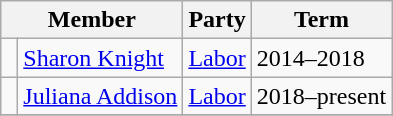<table class="wikitable">
<tr>
<th colspan="2">Member</th>
<th>Party</th>
<th>Term</th>
</tr>
<tr>
<td> </td>
<td><a href='#'>Sharon Knight</a></td>
<td><a href='#'>Labor</a></td>
<td>2014–2018</td>
</tr>
<tr>
<td> </td>
<td><a href='#'>Juliana Addison</a></td>
<td><a href='#'>Labor</a></td>
<td>2018–present</td>
</tr>
<tr>
</tr>
</table>
